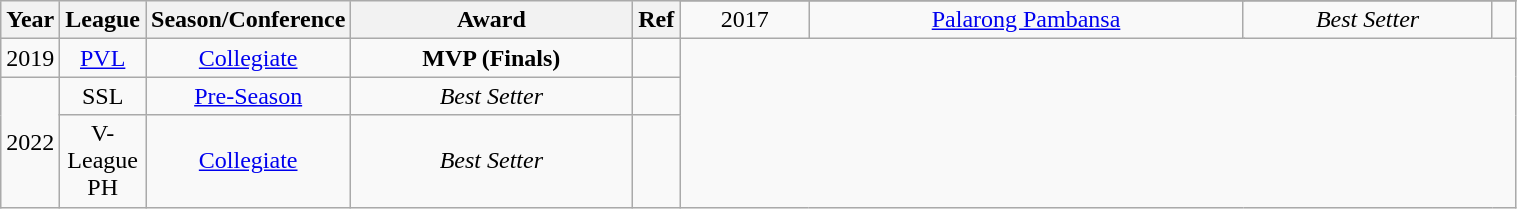<table class="wikitable sortable" style="text-align:center" width="80%">
<tr>
<th style="width:5px;" rowspan="2">Year</th>
<th style="width:25px;" rowspan="2">League</th>
<th style="width:100px;" rowspan="2">Season/Conference</th>
<th style="width:180px;" rowspan="2">Award</th>
<th style="width:25px;" rowspan="2">Ref</th>
</tr>
<tr align=center>
<td>2017</td>
<td colspan=2><a href='#'>Palarong Pambansa</a></td>
<td><em>Best Setter</em></td>
<td></td>
</tr>
<tr align=center>
<td rowspan=1>2019</td>
<td><a href='#'>PVL</a></td>
<td><a href='#'>Collegiate</a></td>
<td><strong>MVP (Finals)</strong></td>
<td></td>
</tr>
<tr align=center>
<td rowspan=2>2022</td>
<td>SSL</td>
<td><a href='#'>Pre-Season</a></td>
<td><em>Best Setter</em></td>
<td></td>
</tr>
<tr align=center>
<td>V-League PH</td>
<td><a href='#'>Collegiate</a></td>
<td><em>Best Setter</em></td>
<td></td>
</tr>
</table>
